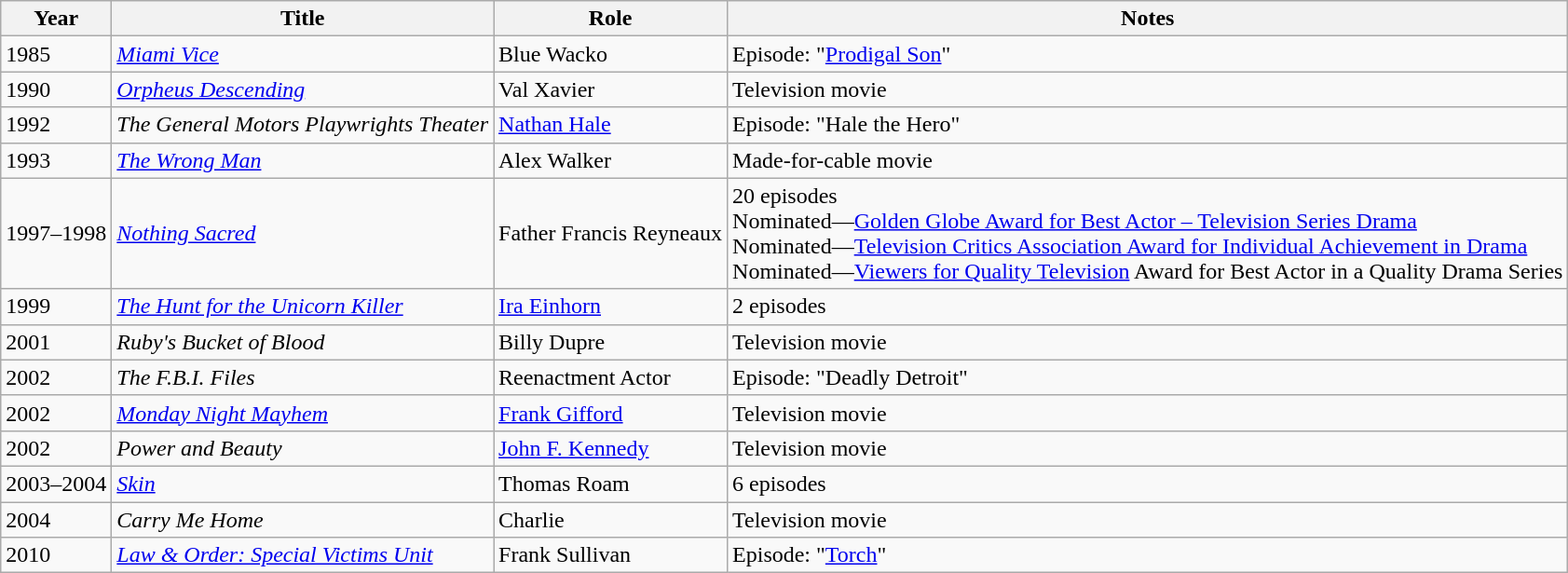<table class="wikitable sortable">
<tr>
<th>Year</th>
<th>Title</th>
<th>Role</th>
<th>Notes</th>
</tr>
<tr>
<td>1985</td>
<td><em><a href='#'>Miami Vice</a></em></td>
<td>Blue Wacko</td>
<td>Episode: "<a href='#'>Prodigal Son</a>"</td>
</tr>
<tr>
<td>1990</td>
<td><em><a href='#'>Orpheus Descending</a></em></td>
<td>Val Xavier</td>
<td>Television movie</td>
</tr>
<tr>
<td>1992</td>
<td><em>The General Motors Playwrights Theater</em></td>
<td><a href='#'>Nathan Hale</a></td>
<td>Episode: "Hale the Hero"</td>
</tr>
<tr>
<td>1993</td>
<td><em><a href='#'>The Wrong Man</a></em></td>
<td>Alex Walker</td>
<td>Made-for-cable movie</td>
</tr>
<tr>
<td>1997–1998</td>
<td><em><a href='#'>Nothing Sacred</a></em></td>
<td>Father Francis Reyneaux</td>
<td>20 episodes<br>Nominated—<a href='#'>Golden Globe Award for Best Actor – Television Series Drama</a><br>Nominated—<a href='#'>Television Critics Association Award for Individual Achievement in Drama</a><br>Nominated—<a href='#'>Viewers for Quality Television</a> Award for Best Actor in a Quality Drama Series</td>
</tr>
<tr>
<td>1999</td>
<td><em><a href='#'>The Hunt for the Unicorn Killer</a></em></td>
<td><a href='#'>Ira Einhorn</a></td>
<td>2 episodes</td>
</tr>
<tr>
<td>2001</td>
<td><em>Ruby's Bucket of Blood</em></td>
<td>Billy Dupre</td>
<td>Television movie</td>
</tr>
<tr>
<td>2002</td>
<td><em>The F.B.I. Files</em></td>
<td>Reenactment Actor</td>
<td>Episode: "Deadly Detroit"</td>
</tr>
<tr>
<td>2002</td>
<td><em><a href='#'>Monday Night Mayhem</a></em></td>
<td><a href='#'>Frank Gifford</a></td>
<td>Television movie</td>
</tr>
<tr>
<td>2002</td>
<td><em>Power and Beauty</em></td>
<td><a href='#'>John F. Kennedy</a></td>
<td>Television movie</td>
</tr>
<tr>
<td>2003–2004</td>
<td><em><a href='#'>Skin</a></em></td>
<td>Thomas Roam</td>
<td>6 episodes</td>
</tr>
<tr>
<td>2004</td>
<td><em>Carry Me Home</em></td>
<td>Charlie</td>
<td>Television movie</td>
</tr>
<tr>
<td>2010</td>
<td><em><a href='#'>Law & Order: Special Victims Unit</a></em></td>
<td>Frank Sullivan</td>
<td>Episode: "<a href='#'>Torch</a>"</td>
</tr>
</table>
